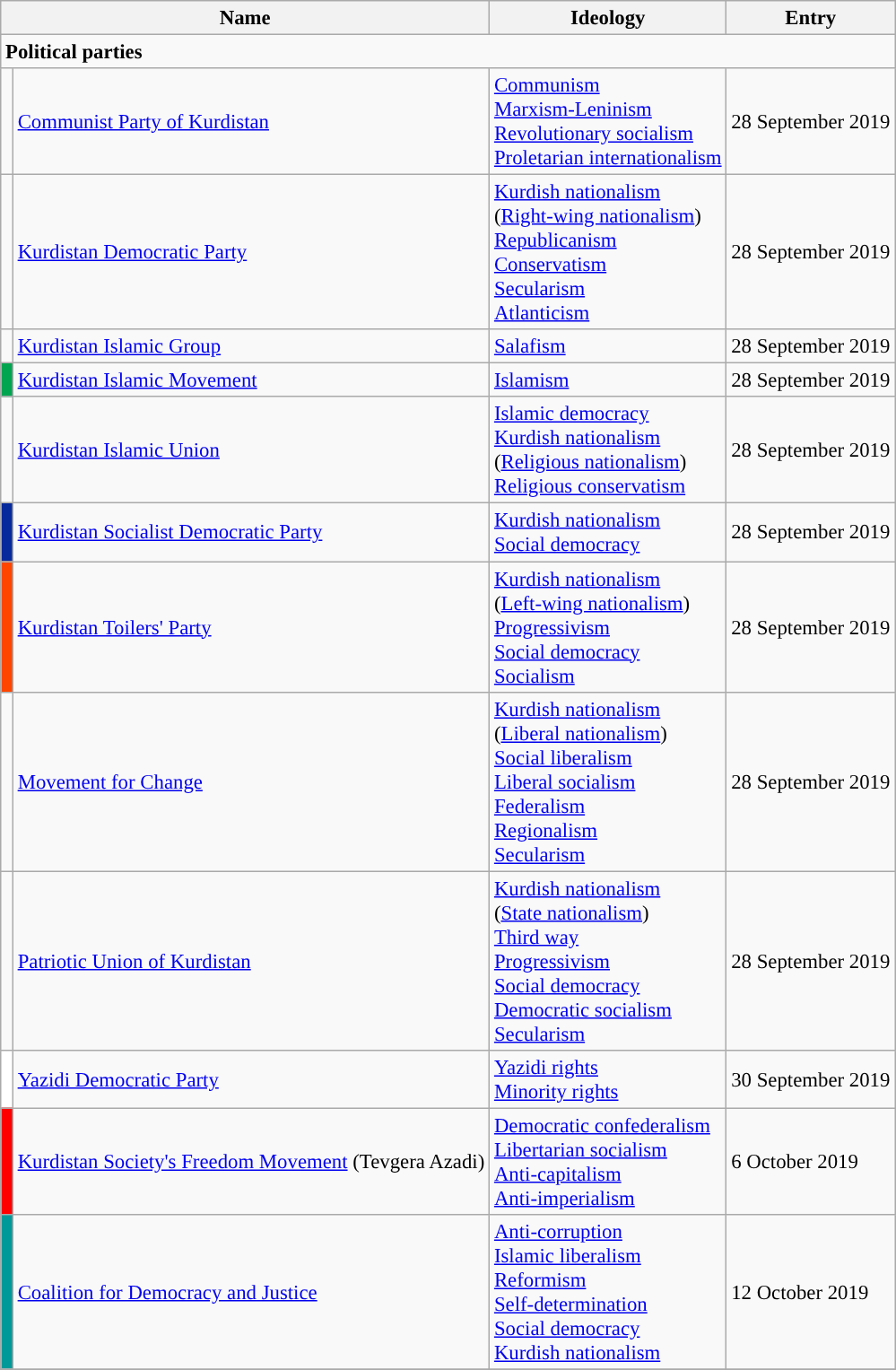<table class="wikitable" style="font-size:95%;">
<tr>
<th colspan="2">Name</th>
<th>Ideology</th>
<th>Entry</th>
</tr>
<tr>
<td colspan=10><strong>Political parties</strong></td>
</tr>
<tr>
<td style="width:2px;background:"></td>
<td><a href='#'>Communist Party of Kurdistan</a></td>
<td><a href='#'>Communism</a><br><a href='#'>Marxism-Leninism</a><br><a href='#'>Revolutionary socialism</a><br><a href='#'>Proletarian internationalism</a></td>
<td>28 September 2019</td>
</tr>
<tr>
<td style="width:2px;background:"></td>
<td><a href='#'>Kurdistan Democratic Party</a></td>
<td><a href='#'>Kurdish nationalism</a><br>(<a href='#'>Right-wing nationalism</a>)<br><a href='#'>Republicanism</a><br><a href='#'>Conservatism</a><br><a href='#'>Secularism</a><br><a href='#'>Atlanticism</a></td>
<td>28 September 2019</td>
</tr>
<tr>
<td style="width:2px;background:"></td>
<td><a href='#'>Kurdistan Islamic Group</a></td>
<td><a href='#'>Salafism</a></td>
<td>28 September 2019</td>
</tr>
<tr>
<td style="background-color:#00A550;"></td>
<td><a href='#'>Kurdistan Islamic Movement</a></td>
<td><a href='#'>Islamism</a></td>
<td>28 September 2019</td>
</tr>
<tr>
<td style="width:2px;background:"></td>
<td><a href='#'>Kurdistan Islamic Union</a></td>
<td><a href='#'>Islamic democracy</a><br><a href='#'>Kurdish nationalism</a><br>(<a href='#'>Religious nationalism</a>)<br><a href='#'>Religious conservatism</a></td>
<td>28 September 2019</td>
</tr>
<tr>
<td style="background-color:#06299C;"></td>
<td><a href='#'>Kurdistan Socialist Democratic Party</a></td>
<td><a href='#'>Kurdish nationalism</a><br><a href='#'>Social democracy</a></td>
<td>28 September 2019</td>
</tr>
<tr>
<td style="background-color:#FF4500;"></td>
<td><a href='#'>Kurdistan Toilers' Party</a></td>
<td><a href='#'>Kurdish nationalism</a><br>(<a href='#'>Left-wing nationalism</a>)<br><a href='#'>Progressivism</a><br><a href='#'>Social democracy</a><br><a href='#'>Socialism</a></td>
<td>28 September 2019</td>
</tr>
<tr>
<td style="width:2px;background:"></td>
<td><a href='#'>Movement for Change</a></td>
<td><a href='#'>Kurdish nationalism</a><br>(<a href='#'>Liberal nationalism</a>)<br><a href='#'>Social liberalism</a><br><a href='#'>Liberal socialism</a><br><a href='#'>Federalism</a><br><a href='#'>Regionalism</a><br><a href='#'>Secularism</a></td>
<td>28 September 2019</td>
</tr>
<tr>
<td style="width:2px;background:"></td>
<td><a href='#'>Patriotic Union of Kurdistan</a></td>
<td><a href='#'>Kurdish nationalism</a><br>(<a href='#'>State nationalism</a>)<br><a href='#'>Third way</a><br><a href='#'>Progressivism</a><br><a href='#'>Social democracy</a><br><a href='#'>Democratic socialism</a><br><a href='#'>Secularism</a></td>
<td>28 September 2019</td>
</tr>
<tr>
<td style="background-color:#FFFFFF;"></td>
<td><a href='#'>Yazidi Democratic Party</a></td>
<td><a href='#'>Yazidi rights</a><br><a href='#'>Minority rights</a></td>
<td>30 September 2019</td>
</tr>
<tr>
<td style="background-color:#FF0000;"></td>
<td><a href='#'>Kurdistan Society's Freedom Movement</a> (Tevgera Azadi)</td>
<td><a href='#'>Democratic confederalism</a><br><a href='#'>Libertarian socialism</a><br><a href='#'>Anti-capitalism</a><br><a href='#'>Anti-imperialism</a></td>
<td>6 October 2019</td>
</tr>
<tr>
<td style="background-color:#009999;"></td>
<td><a href='#'>Coalition for Democracy and Justice</a></td>
<td><a href='#'>Anti-corruption</a><br><a href='#'>Islamic liberalism</a><br><a href='#'>Reformism</a><br><a href='#'>Self-determination</a><br><a href='#'>Social democracy</a><br><a href='#'>Kurdish nationalism</a></td>
<td>12 October 2019</td>
</tr>
<tr>
</tr>
</table>
